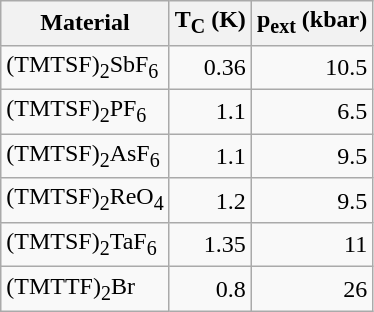<table class="wikitable">
<tr>
<th>Material</th>
<th>T<sub>C</sub> (K)</th>
<th>p<sub>ext</sub> (kbar)</th>
</tr>
<tr>
<td>(TMTSF)<sub>2</sub>SbF<sub>6</sub></td>
<td align="right">0.36</td>
<td align="right">10.5</td>
</tr>
<tr>
<td>(TMTSF)<sub>2</sub>PF<sub>6</sub></td>
<td align="right">1.1</td>
<td align="right">6.5</td>
</tr>
<tr>
<td>(TMTSF)<sub>2</sub>AsF<sub>6</sub></td>
<td align="right">1.1</td>
<td align="right">9.5</td>
</tr>
<tr>
<td>(TMTSF)<sub>2</sub>ReO<sub>4</sub></td>
<td align="right">1.2</td>
<td align="right">9.5</td>
</tr>
<tr>
<td>(TMTSF)<sub>2</sub>TaF<sub>6</sub></td>
<td align="right">1.35</td>
<td align="right">11</td>
</tr>
<tr>
<td>(TMTTF)<sub>2</sub>Br</td>
<td align="right">0.8</td>
<td align="right">26</td>
</tr>
</table>
